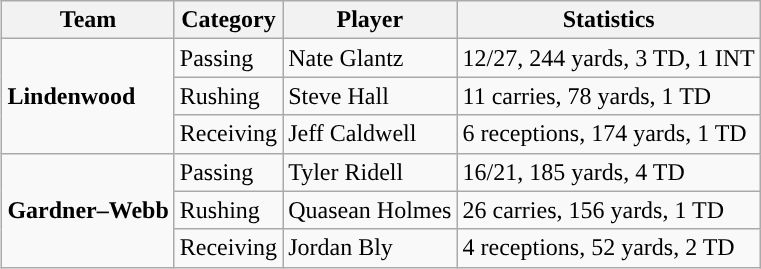<table class="wikitable" style="float: right;">
<tr>
<th>Team</th>
<th>Category</th>
<th>Player</th>
<th>Statistics</th>
</tr>
<tr>
<td rowspan=3><strong>Lindenwood</strong></td>
<td>Passing</td>
<td>Nate Glantz</td>
<td>12/27, 244 yards, 3 TD, 1 INT</td>
</tr>
<tr>
<td>Rushing</td>
<td>Steve Hall</td>
<td>11 carries, 78 yards, 1 TD</td>
</tr>
<tr>
<td>Receiving</td>
<td>Jeff Caldwell</td>
<td>6 receptions, 174 yards, 1 TD</td>
</tr>
<tr>
<td rowspan=3><strong>Gardner–Webb</strong></td>
<td>Passing</td>
<td>Tyler Ridell</td>
<td>16/21, 185 yards, 4 TD</td>
</tr>
<tr>
<td>Rushing</td>
<td>Quasean Holmes</td>
<td>26 carries, 156 yards, 1 TD</td>
</tr>
<tr>
<td>Receiving</td>
<td>Jordan Bly</td>
<td>4 receptions, 52 yards, 2 TD</td>
</tr>
</table>
